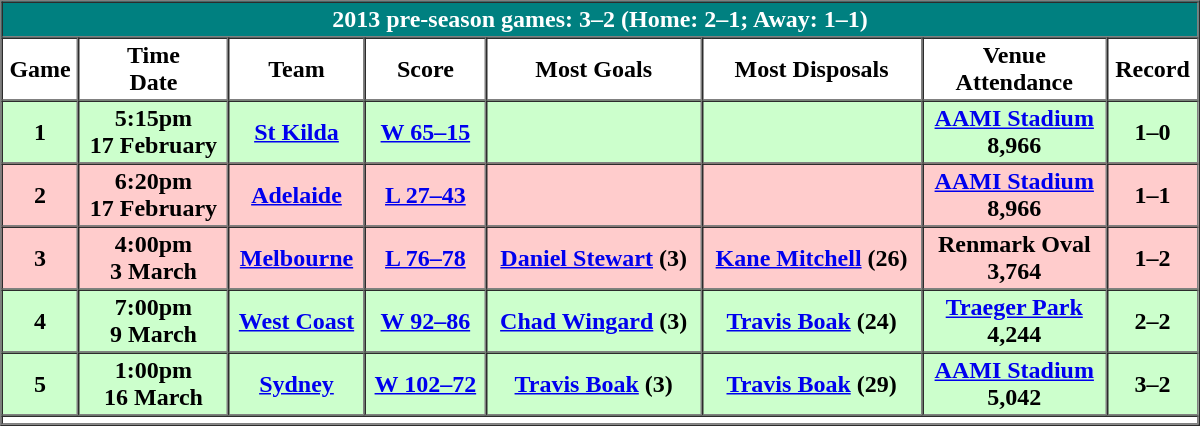<table border="1" cellpadding="2" cellspacing="0" style="width: 800px;" class="collapsible collapsed">
<tr style="text-align:center; background:teal; color:white; font-weight:bold">
<th colspan="8">2013 pre-season games: 3–2 (Home: 2–1; Away: 1–1)</th>
</tr>
<tr style="background:; text-align:center; font-weight: bold">
<td>Game</td>
<td>Time<br>Date</td>
<td>Team</td>
<td>Score</td>
<td>Most Goals</td>
<td>Most Disposals</td>
<td>Venue<br>Attendance</td>
<td>Record</td>
</tr>
<tr style="background:#cfc; text-align:center; font-weight: bold">
<td>1</td>
<td>5:15pm<br>17 February</td>
<td><a href='#'>St Kilda</a></td>
<td><a href='#'>W 65–15</a></td>
<td></td>
<td></td>
<td><a href='#'>AAMI Stadium</a><br>8,966</td>
<td>1–0</td>
</tr>
<tr style="background:#fcc; text-align:center; font-weight: bold">
<td>2</td>
<td>6:20pm<br>17 February</td>
<td><a href='#'>Adelaide</a></td>
<td><a href='#'>L 27–43</a></td>
<td></td>
<td></td>
<td><a href='#'>AAMI Stadium</a><br>8,966</td>
<td>1–1</td>
</tr>
<tr style="background:#fcc; text-align:center; font-weight: bold">
<td>3</td>
<td>4:00pm<br>3 March</td>
<td><a href='#'>Melbourne</a></td>
<td><a href='#'>L 76–78</a></td>
<td><a href='#'>Daniel Stewart</a> (3)</td>
<td><a href='#'>Kane Mitchell</a> (26)</td>
<td>Renmark Oval<br>3,764</td>
<td>1–2</td>
</tr>
<tr style="background:#cfc;; text-align:center; font-weight: bold">
<td>4</td>
<td>7:00pm<br>9 March</td>
<td><a href='#'>West Coast</a></td>
<td><a href='#'>W 92–86</a></td>
<td><a href='#'>Chad Wingard</a> (3)</td>
<td><a href='#'>Travis Boak</a> (24)</td>
<td><a href='#'>Traeger Park</a><br>4,244</td>
<td>2–2</td>
</tr>
<tr style="background:#cfc;; text-align:center; font-weight: bold">
<td>5</td>
<td>1:00pm<br>16 March</td>
<td><a href='#'>Sydney</a></td>
<td><a href='#'>W 102–72</a></td>
<td><a href='#'>Travis Boak</a> (3)</td>
<td><a href='#'>Travis Boak</a> (29)</td>
<td><a href='#'>AAMI Stadium</a><br>5,042</td>
<td>3–2</td>
</tr>
<tr style="text-align:center;">
<td colspan=8></td>
</tr>
</table>
